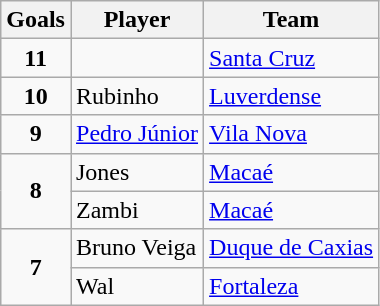<table class="wikitable">
<tr>
<th>Goals</th>
<th>Player</th>
<th>Team</th>
</tr>
<tr>
<td rowspan="1" align=center valign="center"><strong>11</strong></td>
<td></td>
<td><a href='#'>Santa Cruz</a></td>
</tr>
<tr>
<td rowspan="1" align=center valign="center"><strong>10</strong></td>
<td> Rubinho</td>
<td><a href='#'>Luverdense</a></td>
</tr>
<tr>
<td rowspan="1" align=center valign="center"><strong>9</strong></td>
<td> <a href='#'>Pedro Júnior</a></td>
<td><a href='#'>Vila Nova</a></td>
</tr>
<tr>
<td rowspan="2" align=center valign="center"><strong>8</strong></td>
<td> Jones</td>
<td><a href='#'>Macaé</a></td>
</tr>
<tr>
<td> Zambi</td>
<td><a href='#'>Macaé</a></td>
</tr>
<tr>
<td rowspan="2" align=center valign="center"><strong>7</strong></td>
<td> Bruno Veiga</td>
<td><a href='#'>Duque de Caxias</a></td>
</tr>
<tr>
<td> Wal</td>
<td><a href='#'>Fortaleza</a></td>
</tr>
</table>
